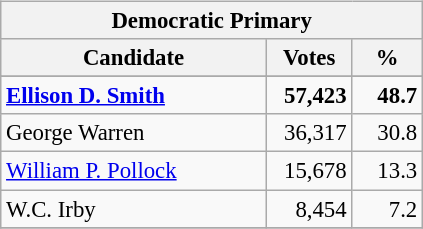<table class="wikitable" align="left" style="margin: 1em 1em 1em 0; font-size: 95%;">
<tr>
<th colspan="3">Democratic Primary</th>
</tr>
<tr>
<th colspan="1" style="width: 170px">Candidate</th>
<th style="width: 50px">Votes</th>
<th style="width: 40px">%</th>
</tr>
<tr>
</tr>
<tr>
<td><strong><a href='#'>Ellison D. Smith</a></strong></td>
<td align="right"><strong>57,423</strong></td>
<td align="right"><strong>48.7</strong></td>
</tr>
<tr>
<td>George Warren</td>
<td align="right">36,317</td>
<td align="right">30.8</td>
</tr>
<tr>
<td><a href='#'>William P. Pollock</a></td>
<td align="right">15,678</td>
<td align="right">13.3</td>
</tr>
<tr>
<td>W.C. Irby</td>
<td align="right">8,454</td>
<td align="right">7.2</td>
</tr>
<tr>
</tr>
</table>
